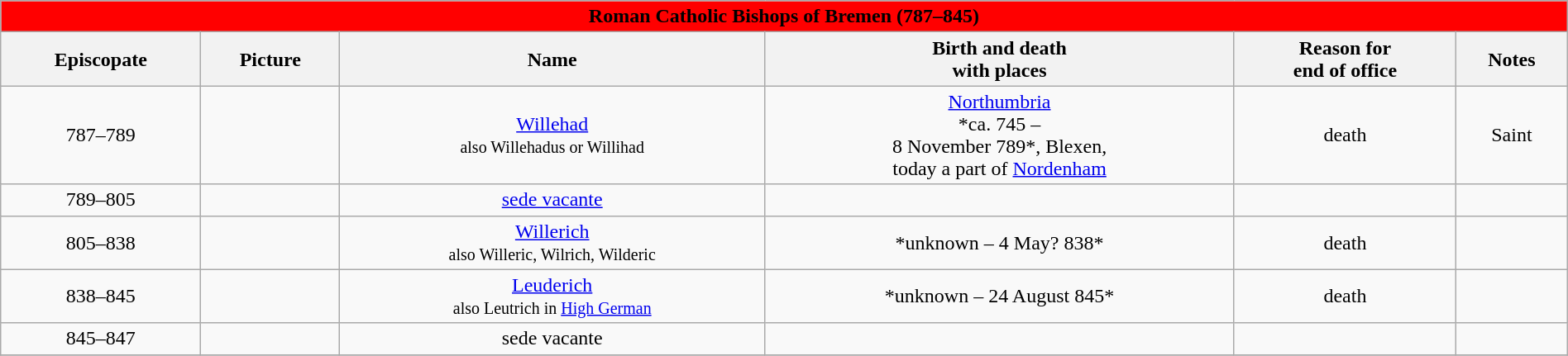<table width=100% class="wikitable">
<tr>
<td colspan="6" bgcolor=red align=center><strong><span>Roman Catholic Bishops of Bremen (787–845)</span></strong></td>
</tr>
<tr>
<th>Episcopate</th>
<th>Picture</th>
<th>Name</th>
<th>Birth and death<br>with places</th>
<th>Reason for <br>end of office</th>
<th>Notes</th>
</tr>
<tr>
<td align=center>787–789</td>
<td align=center></td>
<td align="center"><a href='#'>Willehad</a><br><small>also Willehadus or Willihad</small></td>
<td align="center"><a href='#'>Northumbria</a><br>*ca. 745 – <br>8 November 789*, Blexen, <br>today a part of <a href='#'>Nordenham</a></td>
<td align="center">death</td>
<td align="center">Saint</td>
</tr>
<tr>
<td align=center>789–805</td>
<td align=center></td>
<td align="center"><a href='#'>sede vacante</a></td>
<td align="center"></td>
<td align="center"></td>
<td align="center"></td>
</tr>
<tr>
<td align=center>805–838</td>
<td align=center></td>
<td align="center"><a href='#'>Willerich</a><br><small>also Willeric, Wilrich, Wilderic</small></td>
<td align="center">*unknown – 4 May? 838*</td>
<td align="center">death</td>
<td align="center"></td>
</tr>
<tr>
<td align=center>838–845</td>
<td align=center></td>
<td align="center"><a href='#'>Leuderich</a><br><small>also Leutrich in <a href='#'>High German</a></small></td>
<td align="center">*unknown – 24 August 845*</td>
<td align="center">death</td>
<td align="center"></td>
</tr>
<tr>
<td align=center>845–847</td>
<td align=center></td>
<td align="center">sede vacante</td>
<td align="center"></td>
<td align="center"></td>
<td align="center"></td>
</tr>
<tr>
</tr>
</table>
